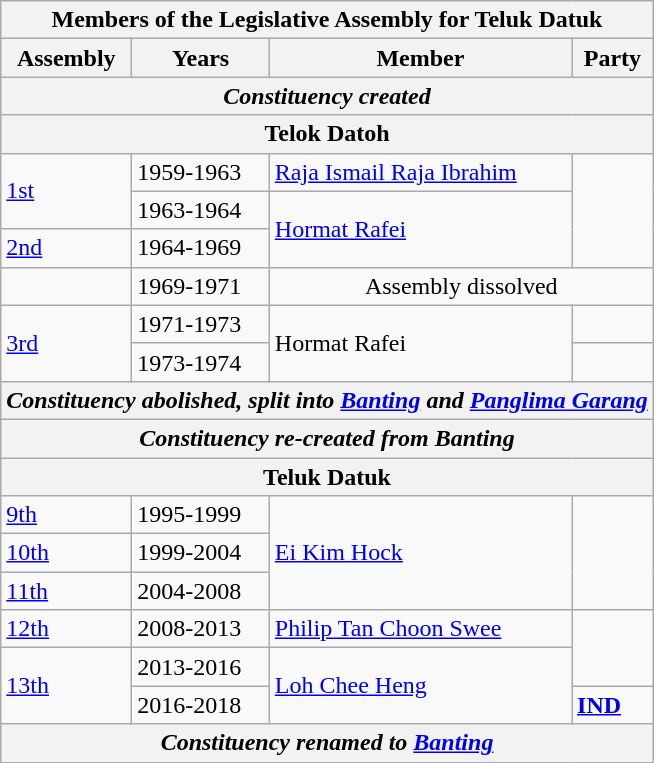<table class=wikitable>
<tr>
<th colspan=4>Members of the Legislative Assembly for Teluk Datuk</th>
</tr>
<tr>
<th>Assembly</th>
<th>Years</th>
<th>Member</th>
<th>Party</th>
</tr>
<tr>
<th colspan=4 align=center><em>Constituency created</em></th>
</tr>
<tr>
<th colspan=4 align=center>Telok Datoh</th>
</tr>
<tr>
<td rowspan=2><a href='#'>1st</a></td>
<td>1959-1963</td>
<td><a href='#'>Raja Ismail Raja Ibrahim</a></td>
<td rowspan=3 bgcolor=></td>
</tr>
<tr>
<td>1963-1964</td>
<td rowspan=2><a href='#'>Hormat Rafei</a></td>
</tr>
<tr>
<td><a href='#'>2nd</a></td>
<td>1964-1969</td>
</tr>
<tr>
<td></td>
<td>1969-1971</td>
<td colspan=2 align=center>Assembly dissolved</td>
</tr>
<tr>
<td rowspan=2><a href='#'>3rd</a></td>
<td>1971-1973</td>
<td rowspan=2>Hormat Rafei</td>
<td bgcolor=></td>
</tr>
<tr>
<td>1973-1974</td>
<td bgcolor=></td>
</tr>
<tr>
<th colspan=4 align=center><em>Constituency abolished, split into <a href='#'>Banting</a> and <a href='#'>Panglima Garang</a></em></th>
</tr>
<tr>
<th colspan=4 align=center><em>Constituency re-created from Banting</em></th>
</tr>
<tr>
<th colspan=4 align=center>Teluk Datuk</th>
</tr>
<tr>
<td><a href='#'>9th</a></td>
<td>1995-1999</td>
<td rowspan=3><a href='#'>Ei Kim Hock</a></td>
<td rowspan=3 bgcolor=></td>
</tr>
<tr>
<td><a href='#'>10th</a></td>
<td>1999-2004</td>
</tr>
<tr>
<td><a href='#'>11th</a></td>
<td>2004-2008</td>
</tr>
<tr>
<td><a href='#'>12th</a></td>
<td>2008-2013</td>
<td><a href='#'>Philip Tan Choon Swee</a></td>
<td rowspan=2 bgcolor=></td>
</tr>
<tr>
<td rowspan="2"><a href='#'>13th</a></td>
<td>2013-2016</td>
<td rowspan="2"><a href='#'>Loh Chee Heng</a></td>
</tr>
<tr>
<td>2016-2018</td>
<td bgcolor=><strong><a href='#'>IND</a></strong></td>
</tr>
<tr>
<th colspan="4"><em>Constituency renamed to <a href='#'>Banting</a></em></th>
</tr>
</table>
